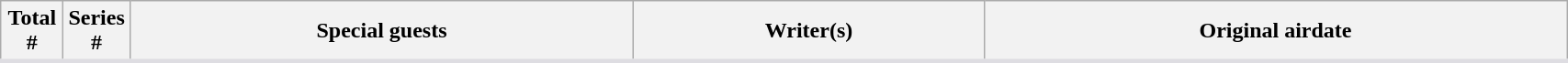<table class="wikitable plainrowheaders" style="background: White; border-bottom: 3px solid #dedde2; width:90%">
<tr>
<th style="width:4%;">Total<br>#</th>
<th style="width:4%;">Series<br>#</th>
<th>Special guests</th>
<th>Writer(s)</th>
<th>Original airdate<br>





</th>
</tr>
</table>
